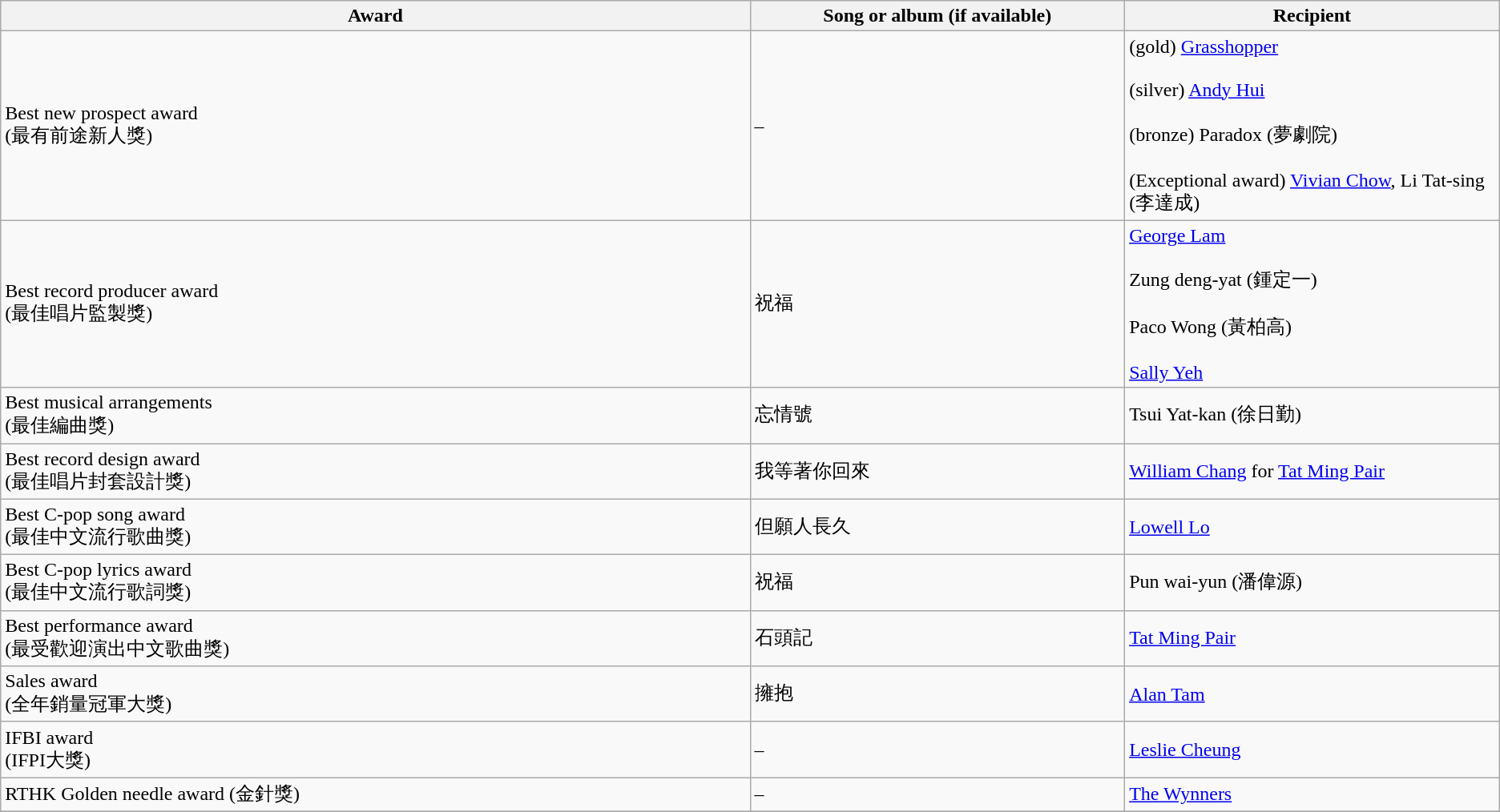<table class="wikitable">
<tr>
<th width=40%>Award</th>
<th width=20%>Song or album (if available)</th>
<th width=20%>Recipient</th>
</tr>
<tr>
<td>Best new prospect award<br>(最有前途新人獎)</td>
<td>–</td>
<td>(gold) <a href='#'>Grasshopper</a><br><br>(silver) <a href='#'>Andy Hui</a><br><br>(bronze) Paradox (夢劇院)<br><br>(Exceptional award) <a href='#'>Vivian Chow</a>, Li Tat-sing (李達成)</td>
</tr>
<tr>
<td>Best record producer award<br>(最佳唱片監製獎)</td>
<td>祝福</td>
<td><a href='#'>George Lam</a><br><br>Zung deng-yat (鍾定一)<br><br>Paco Wong (黃柏高)<br><br><a href='#'>Sally Yeh</a></td>
</tr>
<tr>
<td>Best musical arrangements<br>(最佳編曲獎)</td>
<td>忘情號</td>
<td>Tsui Yat-kan (徐日勤)</td>
</tr>
<tr>
<td>Best record design award<br>(最佳唱片封套設計獎)</td>
<td>我等著你回來</td>
<td><a href='#'>William Chang</a> for <a href='#'>Tat Ming Pair</a></td>
</tr>
<tr>
<td>Best C-pop song award<br>(最佳中文流行歌曲獎)</td>
<td>但願人長久</td>
<td><a href='#'>Lowell Lo</a></td>
</tr>
<tr>
<td>Best C-pop lyrics award<br>(最佳中文流行歌詞獎)</td>
<td>祝福</td>
<td>Pun wai-yun (潘偉源)</td>
</tr>
<tr>
<td>Best performance award<br>(最受歡迎演出中文歌曲獎)</td>
<td>石頭記</td>
<td><a href='#'>Tat Ming Pair</a></td>
</tr>
<tr>
<td>Sales award<br>(全年銷量冠軍大獎)</td>
<td>擁抱</td>
<td><a href='#'>Alan Tam</a></td>
</tr>
<tr>
<td>IFBI award<br>(IFPI大獎)</td>
<td>–</td>
<td><a href='#'>Leslie Cheung</a></td>
</tr>
<tr>
<td>RTHK Golden needle award (金針獎)</td>
<td>–</td>
<td><a href='#'>The Wynners</a></td>
</tr>
<tr>
</tr>
</table>
